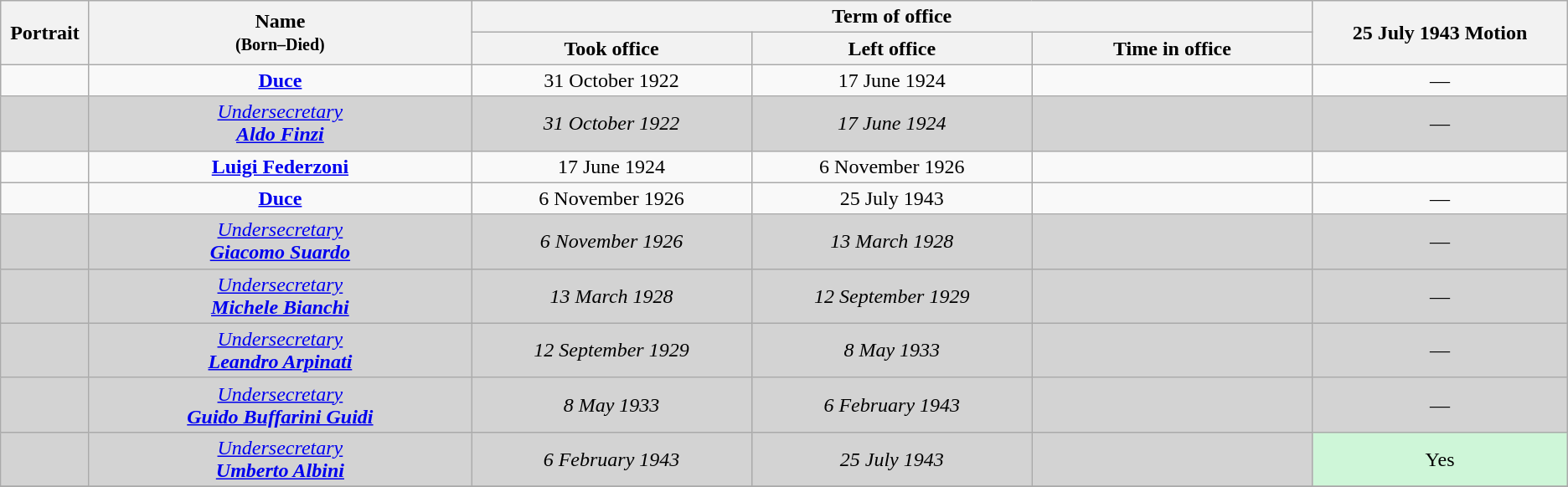<table class="wikitable" style="text-align:center;" style="width=90%">
<tr>
<th width=1% rowspan=2>Portrait</th>
<th width=15% rowspan=2>Name<br><small>(Born–Died)</small></th>
<th width=30% colspan=3>Term of office</th>
<th width=10% rowspan=2>25 July 1943 Motion</th>
</tr>
<tr style="text-align:center;">
<th width=11%>Took office</th>
<th width=11%>Left office</th>
<th width=11%>Time in office</th>
</tr>
<tr>
<td></td>
<td><strong><a href='#'>Duce</a></strong></td>
<td>31 October 1922</td>
<td>17 June 1924</td>
<td></td>
<td align=center>—</td>
</tr>
<tr bgcolor=lightgray>
<td></td>
<td><em><a href='#'>Undersecretary</a></em><br><strong><em><a href='#'>Aldo Finzi</a></em></strong><br><em></em></td>
<td><em>31 October 1922</em></td>
<td><em>17 June 1924</em></td>
<td><em></em></td>
<td align=center>—</td>
</tr>
<tr>
<td></td>
<td><strong><a href='#'>Luigi Federzoni</a></strong><br></td>
<td>17 June 1924</td>
<td>6 November 1926</td>
<td></td>
</tr>
<tr>
<td></td>
<td><strong><a href='#'>Duce</a></strong></td>
<td>6 November 1926</td>
<td>25 July 1943</td>
<td></td>
<td align=center>—</td>
</tr>
<tr bgcolor=lightgray>
<td></td>
<td><em><a href='#'>Undersecretary</a></em><br><strong><em><a href='#'>Giacomo Suardo</a></em></strong><br><em></em></td>
<td><em>6 November 1926</em></td>
<td><em>13 March 1928</em></td>
<td><em></em></td>
<td align=center>—</td>
</tr>
<tr bgcolor=lightgray>
<td></td>
<td><em><a href='#'>Undersecretary</a></em><br><strong><em><a href='#'>Michele Bianchi</a></em></strong><br><em></em></td>
<td><em>13 March 1928</em></td>
<td><em>12 September 1929</em></td>
<td><em></em></td>
<td align=center>—</td>
</tr>
<tr bgcolor=lightgray>
<td></td>
<td><em><a href='#'>Undersecretary</a></em><br><strong><em><a href='#'>Leandro Arpinati</a></em></strong><br><em></em></td>
<td><em>12 September 1929</em></td>
<td><em>8 May 1933</em></td>
<td><em></em></td>
<td align=center>—</td>
</tr>
<tr bgcolor=lightgray>
<td></td>
<td><em><a href='#'>Undersecretary</a></em><br><strong><em><a href='#'>Guido Buffarini Guidi</a></em></strong><br><em></em></td>
<td><em>8 May 1933</em></td>
<td><em>6 February 1943</em></td>
<td><em></em></td>
<td align=center>—</td>
</tr>
<tr bgcolor=lightgray>
<td></td>
<td><em><a href='#'>Undersecretary</a></em><br><strong><em><a href='#'>Umberto Albini</a></em></strong><br><em></em></td>
<td><em>6 February 1943</em></td>
<td><em>25 July 1943</em></td>
<td><em></em></td>
<td align=center style="background:#CEF6D8">Yes</td>
</tr>
<tr>
</tr>
</table>
